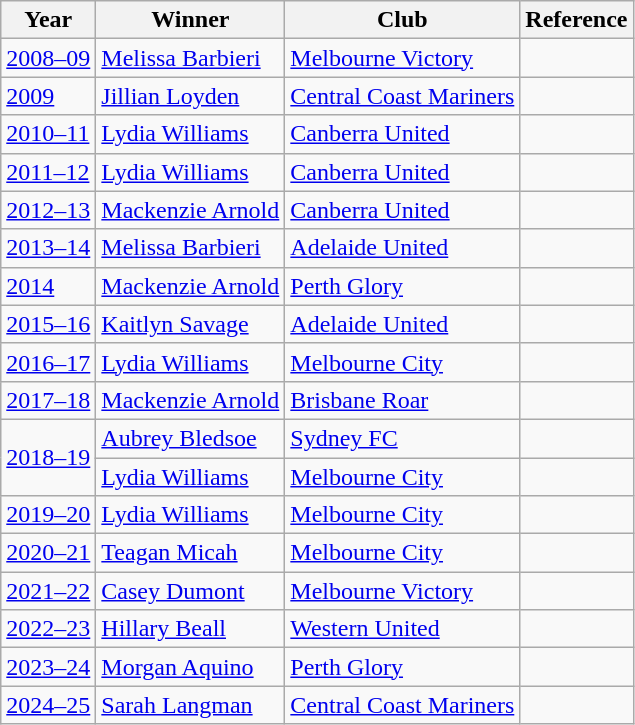<table class="wikitable">
<tr>
<th>Year</th>
<th>Winner</th>
<th>Club</th>
<th>Reference</th>
</tr>
<tr>
<td><a href='#'>2008–09</a></td>
<td><a href='#'>Melissa Barbieri</a></td>
<td><a href='#'>Melbourne Victory</a></td>
<td></td>
</tr>
<tr>
<td><a href='#'>2009</a></td>
<td><a href='#'>Jillian Loyden</a></td>
<td><a href='#'>Central Coast Mariners</a></td>
<td></td>
</tr>
<tr>
<td><a href='#'>2010–11</a></td>
<td><a href='#'>Lydia Williams</a></td>
<td><a href='#'>Canberra United</a></td>
<td></td>
</tr>
<tr>
<td><a href='#'>2011–12</a></td>
<td><a href='#'>Lydia Williams</a></td>
<td><a href='#'>Canberra United</a></td>
<td></td>
</tr>
<tr>
<td><a href='#'>2012–13</a></td>
<td><a href='#'>Mackenzie Arnold</a></td>
<td><a href='#'>Canberra United</a></td>
<td></td>
</tr>
<tr>
<td><a href='#'>2013–14</a></td>
<td><a href='#'>Melissa Barbieri</a></td>
<td><a href='#'>Adelaide United</a></td>
<td></td>
</tr>
<tr>
<td><a href='#'>2014</a></td>
<td><a href='#'>Mackenzie Arnold</a></td>
<td><a href='#'>Perth Glory</a></td>
<td></td>
</tr>
<tr>
<td><a href='#'>2015–16</a></td>
<td><a href='#'>Kaitlyn Savage</a></td>
<td><a href='#'>Adelaide United</a></td>
<td></td>
</tr>
<tr>
<td><a href='#'>2016–17</a></td>
<td><a href='#'>Lydia Williams</a></td>
<td><a href='#'>Melbourne City</a></td>
<td></td>
</tr>
<tr>
<td><a href='#'>2017–18</a></td>
<td><a href='#'>Mackenzie Arnold</a></td>
<td><a href='#'>Brisbane Roar</a></td>
<td></td>
</tr>
<tr>
<td rowspan=2><a href='#'>2018–19</a></td>
<td><a href='#'>Aubrey Bledsoe</a></td>
<td><a href='#'>Sydney FC</a></td>
<td></td>
</tr>
<tr>
<td><a href='#'>Lydia Williams</a></td>
<td><a href='#'>Melbourne City</a></td>
<td></td>
</tr>
<tr>
<td><a href='#'>2019–20</a></td>
<td><a href='#'>Lydia Williams</a></td>
<td><a href='#'>Melbourne City</a></td>
<td></td>
</tr>
<tr>
<td><a href='#'>2020–21</a></td>
<td><a href='#'>Teagan Micah</a></td>
<td><a href='#'>Melbourne City</a></td>
<td></td>
</tr>
<tr>
<td><a href='#'>2021–22</a></td>
<td><a href='#'>Casey Dumont</a></td>
<td><a href='#'>Melbourne Victory</a></td>
<td></td>
</tr>
<tr>
<td><a href='#'>2022–23</a></td>
<td><a href='#'>Hillary Beall</a></td>
<td><a href='#'>Western United</a></td>
<td></td>
</tr>
<tr>
<td><a href='#'>2023–24</a></td>
<td><a href='#'>Morgan Aquino</a></td>
<td><a href='#'>Perth Glory</a></td>
<td></td>
</tr>
<tr>
<td><a href='#'>2024–25</a></td>
<td><a href='#'>Sarah Langman</a></td>
<td><a href='#'>Central Coast Mariners</a></td>
<td></td>
</tr>
</table>
